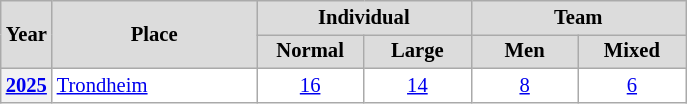<table class="wikitable plainrowheaders" style="background:#fff; font-size:86%; line-height:16px; border:gray solid 1px; border-collapse:collapse;">
<tr style="background:#ccc; text-align:center;">
<th scope="col" rowspan="2" style="background:#dcdcdc; width:25px;">Year</th>
<th scope="col" rowspan="2" style="background:#dcdcdc; width:130px;">Place</th>
<th scope="col" colspan="2" style="background:#dcdcdc; width:130px;">Individual</th>
<th scope="col" colspan="2" style="background:#dcdcdc; width:130px;">Team</th>
</tr>
<tr>
<th scope="col" style="background:#dcdcdc; width:65px;">Normal</th>
<th scope="col" style="background:#dcdcdc; width:65px;">Large</th>
<th scope="col" style="background:#dcdcdc; width:65px;">Men</th>
<th scope="col" style="background:#dcdcdc; width:65px;">Mixed</th>
</tr>
<tr>
<th scope=row align=center><a href='#'>2025</a></th>
<td align=left> <a href='#'>Trondheim</a></td>
<td align=center><a href='#'>16</a></td>
<td align=center><a href='#'>14</a></td>
<td align=center><a href='#'>8</a></td>
<td align=center><a href='#'>6</a></td>
</tr>
</table>
